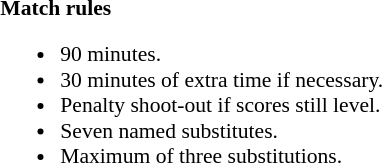<table width=100% style="font-size: 90%">
<tr>
<td></td>
<td style="width:60%; vertical-align:top;"><br><strong>Match rules</strong><ul><li>90 minutes.</li><li>30 minutes of extra time if necessary.</li><li>Penalty shoot-out if scores still level.</li><li>Seven named substitutes.</li><li>Maximum of three substitutions.</li></ul></td>
</tr>
</table>
